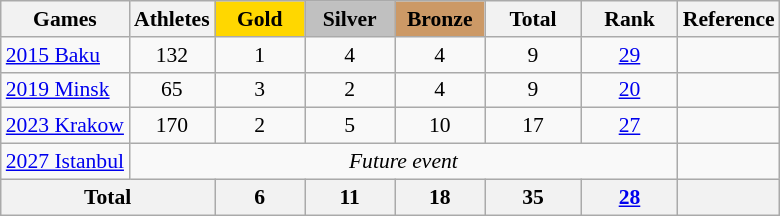<table class="wikitable" style="text-align:center; font-size:90%;">
<tr>
<th>Games</th>
<th>Athletes</th>
<td style="background:gold; width:3.7em; font-weight:bold;">Gold</td>
<td style="background:silver; width:3.7em; font-weight:bold;">Silver</td>
<td style="background:#cc9966; width:3.7em; font-weight:bold;">Bronze</td>
<th style="width:4em; font-weight:bold;">Total</th>
<th style="width:4em; font-weight:bold;">Rank</th>
<th>Reference</th>
</tr>
<tr>
<td align=left> <a href='#'>2015 Baku</a></td>
<td>132</td>
<td>1</td>
<td>4</td>
<td>4</td>
<td>9</td>
<td><a href='#'>29</a></td>
<td></td>
</tr>
<tr>
<td align=left> <a href='#'>2019 Minsk</a></td>
<td>65</td>
<td>3</td>
<td>2</td>
<td>4</td>
<td>9</td>
<td><a href='#'>20</a></td>
<td></td>
</tr>
<tr>
<td align=left> <a href='#'>2023 Krakow</a></td>
<td>170</td>
<td>2</td>
<td>5</td>
<td>10</td>
<td>17</td>
<td><a href='#'>27</a></td>
<td></td>
</tr>
<tr>
<td align=left> <a href='#'>2027 Istanbul</a></td>
<td colspan=6><em>Future event</em></td>
</tr>
<tr>
<th colspan=2>Total</th>
<th>6</th>
<th>11</th>
<th>18</th>
<th>35</th>
<th><a href='#'>28</a></th>
<th></th>
</tr>
</table>
